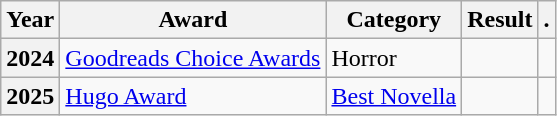<table class="wikitable sortable">
<tr>
<th>Year</th>
<th>Award</th>
<th>Category</th>
<th>Result</th>
<th>.</th>
</tr>
<tr>
<th>2024</th>
<td><a href='#'>Goodreads Choice Awards</a></td>
<td>Horror</td>
<td></td>
<td></td>
</tr>
<tr>
<th>2025</th>
<td><a href='#'>Hugo Award</a></td>
<td><a href='#'>Best Novella</a></td>
<td></td>
<td></td>
</tr>
</table>
